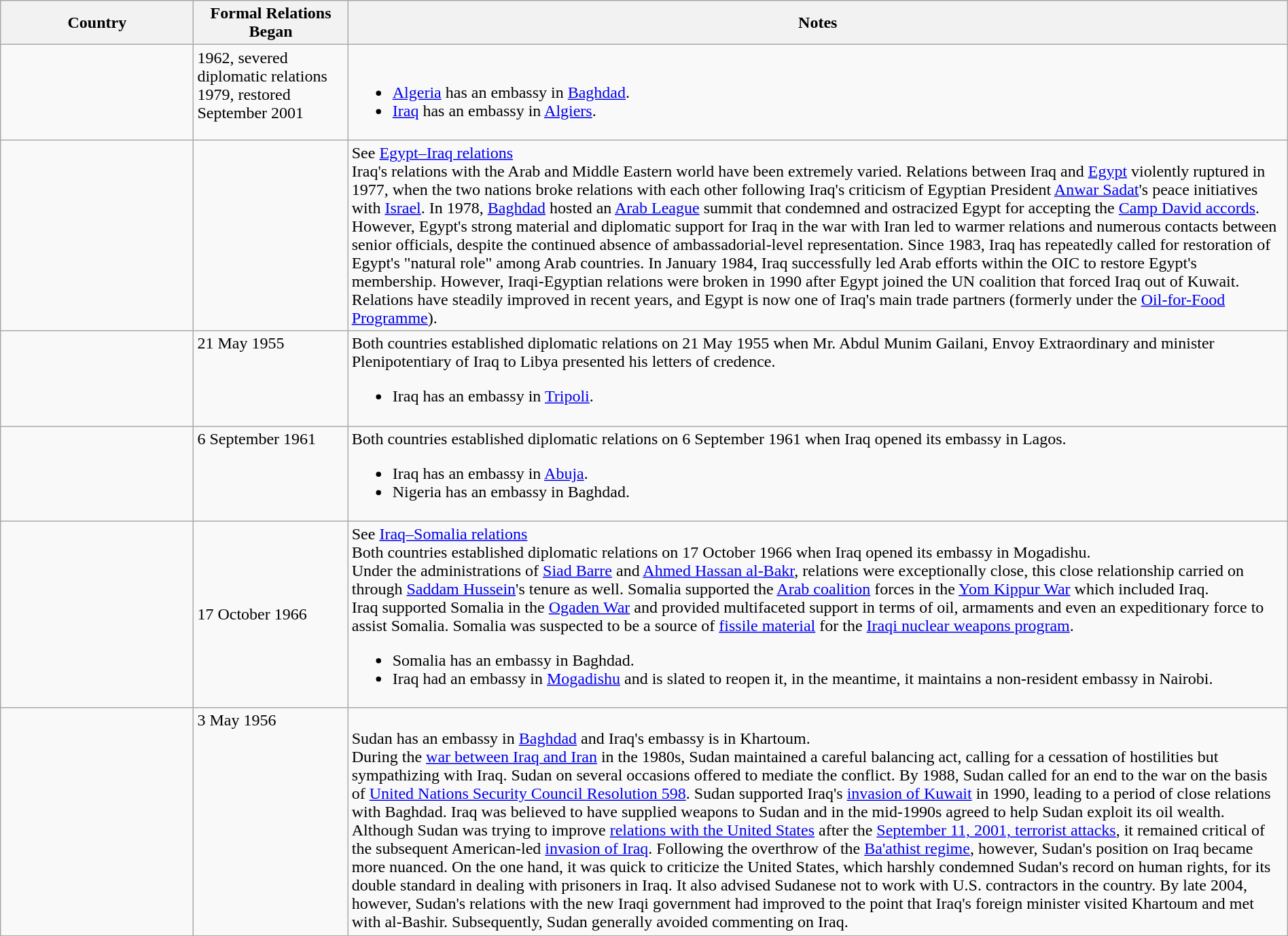<table class="wikitable sortable" style="width:100%; margin:auto;">
<tr>
<th style="width:15%;">Country</th>
<th style="width:12%;">Formal Relations Began</th>
<th>Notes</th>
</tr>
<tr valign="top">
<td></td>
<td>1962, severed diplomatic relations 1979, restored September 2001</td>
<td><br><ul><li><a href='#'>Algeria</a> has an embassy in <a href='#'>Baghdad</a>.</li><li><a href='#'>Iraq</a> has an embassy in <a href='#'>Algiers</a>.</li></ul></td>
</tr>
<tr valign="top">
<td></td>
<td></td>
<td>See <a href='#'>Egypt–Iraq relations</a><br>Iraq's relations with the Arab and Middle Eastern world have been extremely varied. Relations between Iraq and <a href='#'>Egypt</a> violently ruptured in 1977, when the two nations broke relations with each other following Iraq's criticism of Egyptian President <a href='#'>Anwar Sadat</a>'s peace initiatives with <a href='#'>Israel</a>. In 1978, <a href='#'>Baghdad</a> hosted an <a href='#'>Arab League</a> summit that condemned and ostracized Egypt for accepting the <a href='#'>Camp David accords</a>. However, Egypt's strong material and diplomatic support for Iraq in the war with Iran led to warmer relations and numerous contacts between senior officials, despite the continued absence of ambassadorial-level representation. Since 1983, Iraq has repeatedly called for restoration of Egypt's "natural role" among Arab countries. In January 1984, Iraq successfully led Arab efforts within the OIC to restore Egypt's membership. However, Iraqi-Egyptian relations were broken in 1990 after Egypt joined the UN coalition that forced Iraq out of Kuwait. Relations have steadily improved in recent years, and Egypt is now one of Iraq's main trade partners (formerly under the <a href='#'>Oil-for-Food Programme</a>).</td>
</tr>
<tr valign="top">
<td></td>
<td>21 May 1955</td>
<td>Both countries established diplomatic relations on 21 May 1955 when Mr. Abdul Munim Gailani, Envoy Extraordinary and minister Plenipotentiary of Iraq to Libya presented his letters of credence.<br><ul><li>Iraq has an embassy in <a href='#'>Tripoli</a>.</li></ul></td>
</tr>
<tr valign="top">
<td></td>
<td>6 September 1961</td>
<td>Both countries established diplomatic relations on 6 September 1961 when Iraq opened its embassy in Lagos.<br><ul><li>Iraq has an embassy in <a href='#'>Abuja</a>.</li><li>Nigeria has an embassy in Baghdad.</li></ul></td>
</tr>
<tr>
<td></td>
<td>17 October 1966</td>
<td>See <a href='#'>Iraq–Somalia relations</a><br>Both countries established diplomatic relations on 17 October 1966 when Iraq opened its embassy in Mogadishu.<br>Under the administrations of <a href='#'>Siad Barre</a> and <a href='#'>Ahmed Hassan al-Bakr</a>, relations were exceptionally close, this close relationship carried on through <a href='#'>Saddam Hussein</a>'s tenure as well. Somalia supported the <a href='#'>Arab coalition</a> forces in the <a href='#'>Yom Kippur War</a> which included Iraq.<br>Iraq supported Somalia in the <a href='#'>Ogaden War</a> and provided multifaceted support in terms of oil, armaments and even an expeditionary force to assist Somalia. Somalia was suspected to be a source of <a href='#'>fissile material</a> for the <a href='#'>Iraqi nuclear weapons program</a>.<ul><li>Somalia has an embassy in Baghdad.</li><li>Iraq had an embassy in <a href='#'>Mogadishu</a> and is slated to reopen it, in the meantime, it maintains a non-resident embassy in Nairobi.</li></ul></td>
</tr>
<tr valign="top">
<td></td>
<td>3 May 1956</td>
<td><br>Sudan has an embassy in <a href='#'>Baghdad</a> and Iraq's embassy is in Khartoum.<br>During the <a href='#'>war between Iraq and Iran</a> in the 1980s, Sudan maintained a careful balancing act, calling for a cessation of hostilities but sympathizing with Iraq. Sudan on several occasions offered to mediate the conflict. By 1988, Sudan called for an end to the war on the basis of <a href='#'>United Nations Security Council Resolution 598</a>. Sudan supported Iraq's <a href='#'>invasion of Kuwait</a> in 1990, leading to a period of close relations with Baghdad. Iraq was believed to have supplied weapons to Sudan and in the mid-1990s agreed to help Sudan exploit its oil wealth. Although Sudan was trying to improve <a href='#'>relations with the United States</a> after the <a href='#'>September 11, 2001, terrorist attacks</a>, it remained critical of the subsequent American-led <a href='#'>invasion of Iraq</a>. Following the overthrow of the <a href='#'>Ba'athist regime</a>, however, Sudan's position on Iraq became more nuanced. On the one hand, it was quick to criticize the United States, which harshly condemned Sudan's record on human rights, for its double standard in dealing with prisoners in Iraq. It also advised Sudanese not to work with U.S. contractors in the country. By late 2004, however, Sudan's relations with the new Iraqi government had improved to the point that Iraq's foreign minister visited Khartoum and met with al-Bashir. Subsequently, Sudan generally avoided commenting on Iraq.</td>
</tr>
</table>
